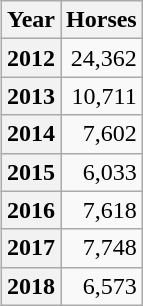<table class="wikitable sortable" style="text-align:right; margin-left:1.5em;" align="right">
<tr>
<th scope="col">Year</th>
<th scope="col">Horses</th>
</tr>
<tr>
<th scope="row">2012</th>
<td>24,362</td>
</tr>
<tr>
<th scope="row">2013</th>
<td>10,711</td>
</tr>
<tr>
<th scope="row">2014</th>
<td>7,602</td>
</tr>
<tr>
<th scope="row">2015</th>
<td>6,033</td>
</tr>
<tr>
<th scope="row">2016</th>
<td>7,618</td>
</tr>
<tr>
<th scope="row">2017</th>
<td>7,748</td>
</tr>
<tr>
<th scope="row">2018</th>
<td>6,573</td>
</tr>
</table>
